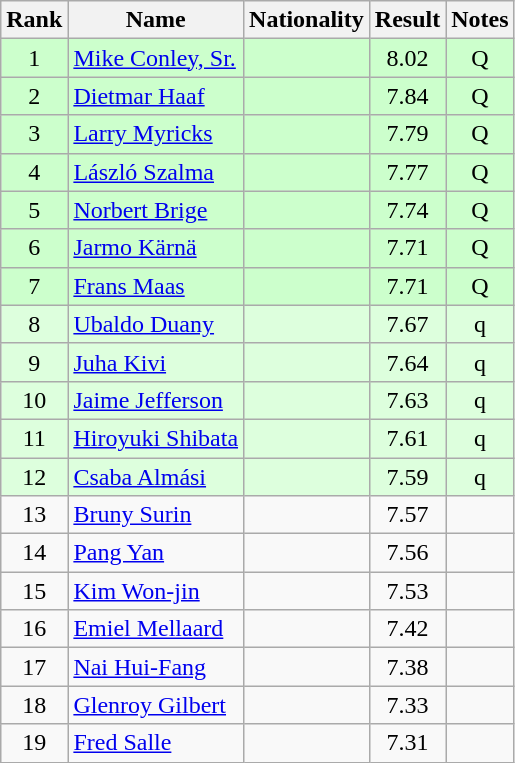<table class="wikitable sortable" style="text-align:center">
<tr>
<th>Rank</th>
<th>Name</th>
<th>Nationality</th>
<th>Result</th>
<th>Notes</th>
</tr>
<tr bgcolor=ccffcc>
<td>1</td>
<td align="left"><a href='#'>Mike Conley, Sr.</a></td>
<td align=left></td>
<td>8.02</td>
<td>Q</td>
</tr>
<tr bgcolor=ccffcc>
<td>2</td>
<td align="left"><a href='#'>Dietmar Haaf</a></td>
<td align=left></td>
<td>7.84</td>
<td>Q</td>
</tr>
<tr bgcolor=ccffcc>
<td>3</td>
<td align="left"><a href='#'>Larry Myricks</a></td>
<td align=left></td>
<td>7.79</td>
<td>Q</td>
</tr>
<tr bgcolor=ccffcc>
<td>4</td>
<td align="left"><a href='#'>László Szalma</a></td>
<td align=left></td>
<td>7.77</td>
<td>Q</td>
</tr>
<tr bgcolor=ccffcc>
<td>5</td>
<td align="left"><a href='#'>Norbert Brige</a></td>
<td align=left></td>
<td>7.74</td>
<td>Q</td>
</tr>
<tr bgcolor=ccffcc>
<td>6</td>
<td align="left"><a href='#'>Jarmo Kärnä</a></td>
<td align=left></td>
<td>7.71</td>
<td>Q</td>
</tr>
<tr bgcolor=ccffcc>
<td>7</td>
<td align="left"><a href='#'>Frans Maas</a></td>
<td align=left></td>
<td>7.71</td>
<td>Q</td>
</tr>
<tr bgcolor=ddffdd>
<td>8</td>
<td align="left"><a href='#'>Ubaldo Duany</a></td>
<td align=left></td>
<td>7.67</td>
<td>q</td>
</tr>
<tr bgcolor=ddffdd>
<td>9</td>
<td align="left"><a href='#'>Juha Kivi</a></td>
<td align=left></td>
<td>7.64</td>
<td>q</td>
</tr>
<tr bgcolor=ddffdd>
<td>10</td>
<td align="left"><a href='#'>Jaime Jefferson</a></td>
<td align=left></td>
<td>7.63</td>
<td>q</td>
</tr>
<tr bgcolor=ddffdd>
<td>11</td>
<td align="left"><a href='#'>Hiroyuki Shibata</a></td>
<td align=left></td>
<td>7.61</td>
<td>q</td>
</tr>
<tr bgcolor=ddffdd>
<td>12</td>
<td align="left"><a href='#'>Csaba Almási</a></td>
<td align=left></td>
<td>7.59</td>
<td>q</td>
</tr>
<tr>
<td>13</td>
<td align="left"><a href='#'>Bruny Surin</a></td>
<td align=left></td>
<td>7.57</td>
<td></td>
</tr>
<tr>
<td>14</td>
<td align="left"><a href='#'>Pang Yan</a></td>
<td align=left></td>
<td>7.56</td>
<td></td>
</tr>
<tr>
<td>15</td>
<td align="left"><a href='#'>Kim Won-jin</a></td>
<td align=left></td>
<td>7.53</td>
<td></td>
</tr>
<tr>
<td>16</td>
<td align="left"><a href='#'>Emiel Mellaard</a></td>
<td align=left></td>
<td>7.42</td>
<td></td>
</tr>
<tr>
<td>17</td>
<td align="left"><a href='#'>Nai Hui-Fang</a></td>
<td align=left></td>
<td>7.38</td>
<td></td>
</tr>
<tr>
<td>18</td>
<td align="left"><a href='#'>Glenroy Gilbert</a></td>
<td align=left></td>
<td>7.33</td>
<td></td>
</tr>
<tr>
<td>19</td>
<td align="left"><a href='#'>Fred Salle</a></td>
<td align=left></td>
<td>7.31</td>
<td></td>
</tr>
</table>
